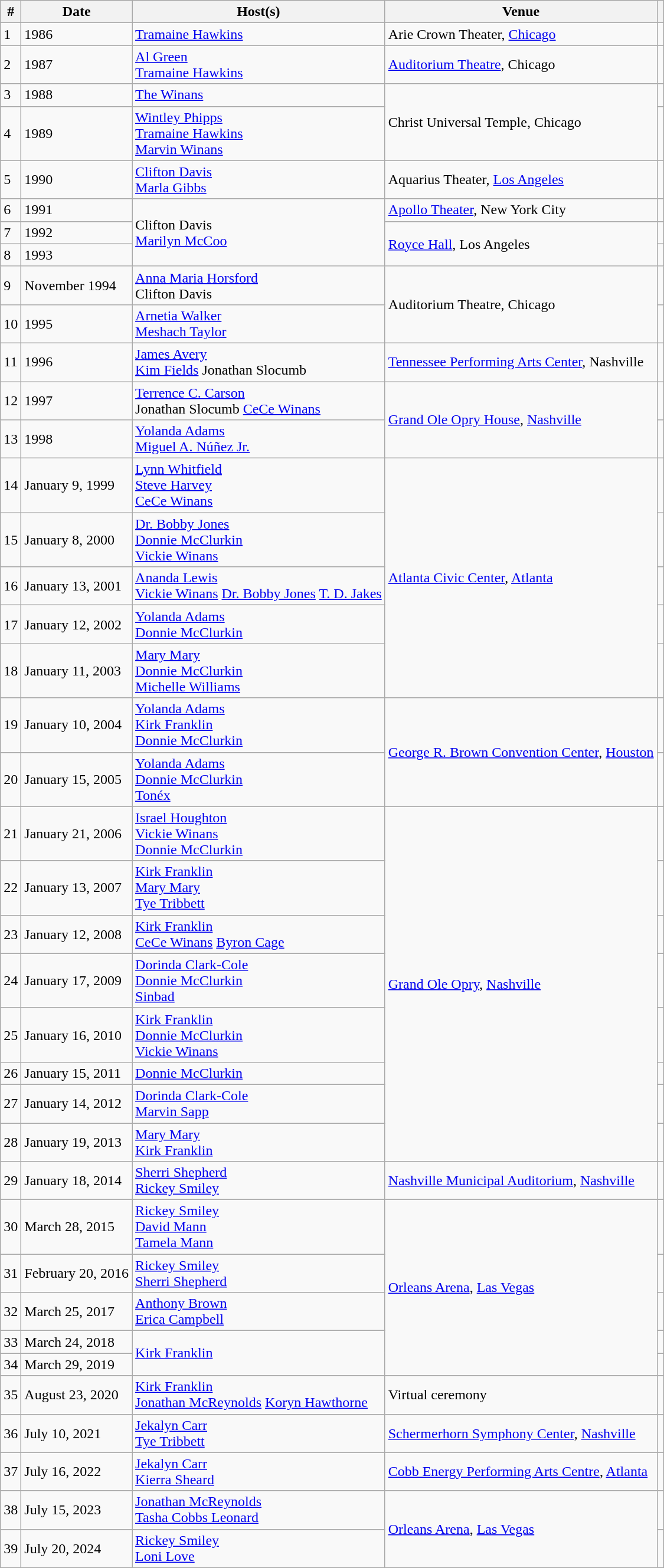<table class="wikitable" style=text-align:center">
<tr>
<th>#</th>
<th>Date</th>
<th>Host(s)</th>
<th>Venue</th>
<th></th>
</tr>
<tr>
<td>1</td>
<td>1986</td>
<td><a href='#'>Tramaine Hawkins</a></td>
<td>Arie Crown Theater, <a href='#'>Chicago</a></td>
<td></td>
</tr>
<tr>
<td>2</td>
<td>1987</td>
<td><a href='#'>Al Green</a><br><a href='#'>Tramaine Hawkins</a></td>
<td><a href='#'>Auditorium Theatre</a>, Chicago</td>
<td></td>
</tr>
<tr>
<td>3</td>
<td>1988</td>
<td><a href='#'>The Winans</a></td>
<td rowspan="2">Christ Universal Temple, Chicago</td>
<td></td>
</tr>
<tr>
<td>4</td>
<td>1989</td>
<td><a href='#'>Wintley Phipps</a> <br><a href='#'>Tramaine Hawkins</a><br><a href='#'>Marvin Winans</a></td>
<td></td>
</tr>
<tr>
<td>5</td>
<td>1990</td>
<td><a href='#'>Clifton Davis</a> <br><a href='#'>Marla Gibbs</a></td>
<td>Aquarius Theater, <a href='#'>Los Angeles</a></td>
<td></td>
</tr>
<tr>
<td>6</td>
<td>1991</td>
<td rowspan="3">Clifton Davis<br><a href='#'>Marilyn McCoo</a></td>
<td><a href='#'>Apollo Theater</a>, New York City</td>
<td></td>
</tr>
<tr>
<td>7</td>
<td>1992</td>
<td rowspan="2"><a href='#'>Royce Hall</a>, Los Angeles</td>
<td></td>
</tr>
<tr>
<td>8</td>
<td>1993</td>
<td></td>
</tr>
<tr>
<td>9</td>
<td>November 1994</td>
<td><a href='#'>Anna Maria Horsford</a><br>Clifton Davis</td>
<td rowspan="2">Auditorium Theatre, Chicago</td>
<td></td>
</tr>
<tr>
<td>10</td>
<td>1995</td>
<td><a href='#'>Arnetia Walker</a><br><a href='#'>Meshach Taylor</a></td>
<td></td>
</tr>
<tr>
<td>11</td>
<td>1996</td>
<td><a href='#'>James Avery</a><br><a href='#'>Kim Fields</a>
Jonathan Slocumb</td>
<td><a href='#'>Tennessee Performing Arts Center</a>, Nashville</td>
<td></td>
</tr>
<tr>
<td>12</td>
<td>1997</td>
<td><a href='#'>Terrence C. Carson</a><br>Jonathan Slocumb
<a href='#'>CeCe Winans</a></td>
<td rowspan="2"><a href='#'>Grand Ole Opry House</a>, <a href='#'>Nashville</a></td>
<td></td>
</tr>
<tr>
<td>13</td>
<td>1998</td>
<td><a href='#'>Yolanda Adams</a><br><a href='#'>Miguel A. Núñez Jr.</a></td>
<td></td>
</tr>
<tr>
<td>14</td>
<td>January 9, 1999</td>
<td><a href='#'>Lynn Whitfield</a> <br><a href='#'>Steve Harvey</a><br><a href='#'>CeCe Winans</a></td>
<td rowspan="5"><a href='#'>Atlanta Civic Center</a>, <a href='#'>Atlanta</a></td>
<td></td>
</tr>
<tr>
<td>15</td>
<td>January 8, 2000</td>
<td><a href='#'>Dr. Bobby Jones</a> <br> <a href='#'>Donnie McClurkin</a> <br> <a href='#'>Vickie Winans</a></td>
<td></td>
</tr>
<tr>
<td>16</td>
<td>January 13, 2001</td>
<td><a href='#'>Ananda Lewis</a><br><a href='#'>Vickie Winans</a>
<a href='#'>Dr. Bobby Jones</a>
<a href='#'>T. D. Jakes</a></td>
<td></td>
</tr>
<tr>
<td>17</td>
<td>January 12, 2002</td>
<td><a href='#'>Yolanda Adams</a><br><a href='#'>Donnie McClurkin</a></td>
<td></td>
</tr>
<tr>
<td>18</td>
<td>January 11, 2003</td>
<td><a href='#'>Mary Mary</a> <br><a href='#'>Donnie McClurkin</a><br><a href='#'>Michelle Williams</a></td>
<td></td>
</tr>
<tr>
<td>19</td>
<td>January 10, 2004</td>
<td><a href='#'>Yolanda Adams</a> <br><a href='#'>Kirk Franklin</a> <br><a href='#'>Donnie McClurkin</a></td>
<td rowspan="2"><a href='#'>George R. Brown Convention Center</a>, <a href='#'>Houston</a></td>
<td></td>
</tr>
<tr>
<td>20</td>
<td>January 15, 2005</td>
<td><a href='#'>Yolanda Adams</a> <br><a href='#'>Donnie McClurkin</a><br><a href='#'>Tonéx</a></td>
<td></td>
</tr>
<tr>
<td>21</td>
<td>January 21, 2006</td>
<td><a href='#'>Israel Houghton</a> <br><a href='#'>Vickie Winans</a><br><a href='#'>Donnie McClurkin</a></td>
<td rowspan="8"><a href='#'>Grand Ole Opry</a>, <a href='#'>Nashville</a></td>
<td></td>
</tr>
<tr>
<td>22</td>
<td>January 13, 2007</td>
<td><a href='#'>Kirk Franklin</a><br><a href='#'>Mary Mary</a><br><a href='#'>Tye Tribbett</a></td>
<td></td>
</tr>
<tr>
<td>23</td>
<td>January 12, 2008</td>
<td><a href='#'>Kirk Franklin</a><br><a href='#'>CeCe Winans</a>
<a href='#'>Byron Cage</a></td>
<td></td>
</tr>
<tr>
<td>24</td>
<td>January 17, 2009</td>
<td><a href='#'>Dorinda Clark-Cole</a> <br><a href='#'>Donnie McClurkin</a><br><a href='#'>Sinbad</a></td>
<td></td>
</tr>
<tr>
<td>25</td>
<td>January 16, 2010</td>
<td><a href='#'>Kirk Franklin</a><br><a href='#'>Donnie McClurkin</a><br><a href='#'>Vickie Winans</a></td>
<td></td>
</tr>
<tr>
<td>26</td>
<td>January 15, 2011</td>
<td><a href='#'>Donnie McClurkin</a></td>
<td></td>
</tr>
<tr>
<td>27</td>
<td>January 14, 2012</td>
<td><a href='#'>Dorinda Clark-Cole</a><br><a href='#'>Marvin Sapp</a></td>
<td></td>
</tr>
<tr>
<td>28</td>
<td>January 19, 2013</td>
<td><a href='#'>Mary Mary</a><br><a href='#'>Kirk Franklin</a></td>
<td></td>
</tr>
<tr>
<td>29</td>
<td>January 18, 2014</td>
<td><a href='#'>Sherri Shepherd</a><br><a href='#'>Rickey Smiley</a></td>
<td><a href='#'>Nashville Municipal Auditorium</a>, <a href='#'>Nashville</a></td>
<td></td>
</tr>
<tr>
<td>30</td>
<td>March 28, 2015</td>
<td><a href='#'>Rickey Smiley</a><br><a href='#'>David Mann</a> <br><a href='#'>Tamela Mann</a></td>
<td rowspan="5"><a href='#'>Orleans Arena</a>, <a href='#'>Las Vegas</a></td>
<td></td>
</tr>
<tr>
<td>31</td>
<td>February 20, 2016</td>
<td><a href='#'>Rickey Smiley</a><br><a href='#'>Sherri Shepherd</a></td>
<td></td>
</tr>
<tr>
<td>32</td>
<td>March 25, 2017</td>
<td><a href='#'>Anthony Brown</a><br><a href='#'>Erica Campbell</a></td>
<td></td>
</tr>
<tr>
<td>33</td>
<td>March 24, 2018</td>
<td rowspan="2"><a href='#'>Kirk Franklin</a></td>
<td></td>
</tr>
<tr>
<td>34</td>
<td>March 29, 2019</td>
<td></td>
</tr>
<tr>
<td>35</td>
<td>August 23, 2020</td>
<td><a href='#'>Kirk Franklin</a><br><a href='#'>Jonathan McReynolds</a>
<a href='#'>Koryn Hawthorne</a></td>
<td>Virtual ceremony</td>
<td></td>
</tr>
<tr>
<td>36</td>
<td>July 10, 2021</td>
<td><a href='#'>Jekalyn Carr</a><br><a href='#'>Tye Tribbett</a></td>
<td><a href='#'>Schermerhorn Symphony Center</a>, <a href='#'>Nashville</a></td>
<td></td>
</tr>
<tr>
<td>37</td>
<td>July 16, 2022</td>
<td><a href='#'>Jekalyn Carr</a><br><a href='#'>Kierra Sheard</a></td>
<td><a href='#'>Cobb Energy Performing Arts Centre</a>, <a href='#'>Atlanta</a></td>
<td></td>
</tr>
<tr>
<td>38</td>
<td>July 15, 2023</td>
<td><a href='#'>Jonathan McReynolds</a><br><a href='#'>Tasha Cobbs Leonard</a></td>
<td rowspan="2"><a href='#'>Orleans Arena</a>, <a href='#'>Las Vegas</a></td>
<td></td>
</tr>
<tr>
<td>39</td>
<td>July 20, 2024</td>
<td><a href='#'>Rickey Smiley</a><br><a href='#'>Loni Love</a></td>
<td></td>
</tr>
</table>
